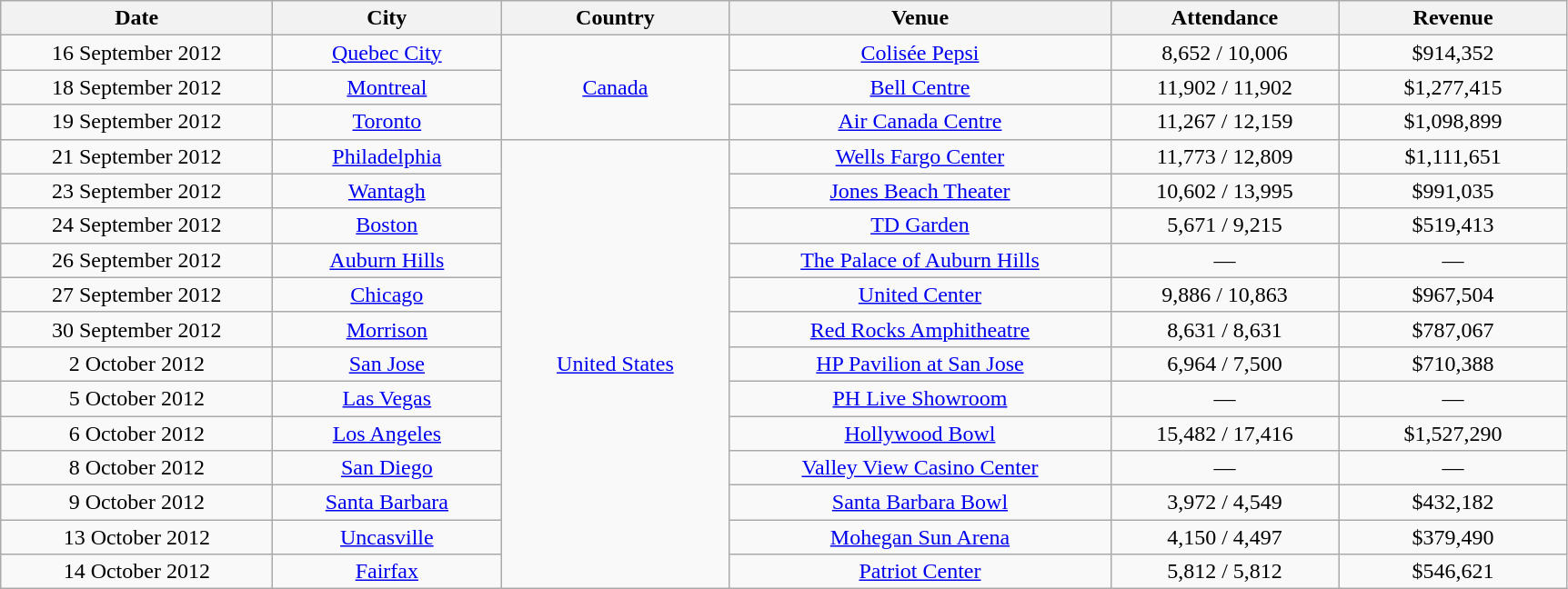<table class="wikitable plainrowheaders" style="text-align:center;">
<tr>
<th scope="col" style="width:12em;">Date</th>
<th scope="col" style="width:10em;">City</th>
<th scope="col" style="width:10em;">Country</th>
<th scope="col" style="width:17em;">Venue</th>
<th scope="col" style="width:10em;">Attendance</th>
<th scope="col" style="width:10em;">Revenue</th>
</tr>
<tr>
<td>16 September 2012</td>
<td><a href='#'>Quebec City</a></td>
<td rowspan="3"><a href='#'>Canada</a></td>
<td><a href='#'>Colisée Pepsi</a></td>
<td>8,652 / 10,006</td>
<td>$914,352</td>
</tr>
<tr>
<td>18 September 2012</td>
<td><a href='#'>Montreal</a></td>
<td><a href='#'>Bell Centre</a></td>
<td>11,902 / 11,902</td>
<td>$1,277,415</td>
</tr>
<tr>
<td>19 September 2012</td>
<td><a href='#'>Toronto</a></td>
<td><a href='#'>Air Canada Centre</a></td>
<td>11,267 / 12,159</td>
<td>$1,098,899</td>
</tr>
<tr>
<td>21 September 2012</td>
<td><a href='#'>Philadelphia</a></td>
<td rowspan="13"><a href='#'>United States</a></td>
<td><a href='#'>Wells Fargo Center</a></td>
<td>11,773 / 12,809</td>
<td>$1,111,651</td>
</tr>
<tr>
<td>23 September 2012</td>
<td><a href='#'>Wantagh</a></td>
<td><a href='#'>Jones Beach Theater</a></td>
<td>10,602 / 13,995</td>
<td>$991,035</td>
</tr>
<tr>
<td>24 September 2012</td>
<td><a href='#'>Boston</a></td>
<td><a href='#'>TD Garden</a></td>
<td>5,671 / 9,215</td>
<td>$519,413</td>
</tr>
<tr>
<td>26 September 2012</td>
<td><a href='#'>Auburn Hills</a></td>
<td><a href='#'>The Palace of Auburn Hills</a></td>
<td>—</td>
<td>—</td>
</tr>
<tr>
<td>27 September 2012</td>
<td><a href='#'>Chicago</a></td>
<td><a href='#'>United Center</a></td>
<td>9,886 / 10,863</td>
<td>$967,504</td>
</tr>
<tr>
<td>30 September 2012</td>
<td><a href='#'>Morrison</a></td>
<td><a href='#'>Red Rocks Amphitheatre</a></td>
<td>8,631 / 8,631</td>
<td>$787,067</td>
</tr>
<tr>
<td>2 October 2012</td>
<td><a href='#'>San Jose</a></td>
<td><a href='#'>HP Pavilion at San Jose</a></td>
<td>6,964 / 7,500</td>
<td>$710,388</td>
</tr>
<tr>
<td>5 October 2012</td>
<td><a href='#'>Las Vegas</a></td>
<td><a href='#'>PH Live Showroom</a></td>
<td>—</td>
<td>—</td>
</tr>
<tr>
<td>6 October 2012</td>
<td><a href='#'>Los Angeles</a></td>
<td><a href='#'>Hollywood Bowl</a></td>
<td>15,482 / 17,416</td>
<td>$1,527,290</td>
</tr>
<tr>
<td>8 October 2012</td>
<td><a href='#'>San Diego</a></td>
<td><a href='#'>Valley View Casino Center</a></td>
<td>—</td>
<td>—</td>
</tr>
<tr>
<td>9 October 2012</td>
<td><a href='#'>Santa Barbara</a></td>
<td><a href='#'>Santa Barbara Bowl</a></td>
<td>3,972 / 4,549</td>
<td>$432,182</td>
</tr>
<tr>
<td>13 October 2012</td>
<td><a href='#'>Uncasville</a></td>
<td><a href='#'>Mohegan Sun Arena</a></td>
<td>4,150 / 4,497</td>
<td>$379,490</td>
</tr>
<tr>
<td>14 October 2012</td>
<td><a href='#'>Fairfax</a></td>
<td><a href='#'>Patriot Center</a></td>
<td>5,812 / 5,812</td>
<td>$546,621</td>
</tr>
</table>
